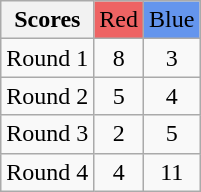<table class="wikitable" style="text-align:center">
<tr>
<th>Scores</th>
<td bgcolor="#EE6363">Red</td>
<td bgcolor="#6495ED">Blue</td>
</tr>
<tr>
<td>Round 1</td>
<td>8</td>
<td>3</td>
</tr>
<tr>
<td>Round 2</td>
<td>5</td>
<td>4</td>
</tr>
<tr>
<td>Round 3</td>
<td>2</td>
<td>5</td>
</tr>
<tr>
<td>Round 4</td>
<td>4</td>
<td>11</td>
</tr>
</table>
